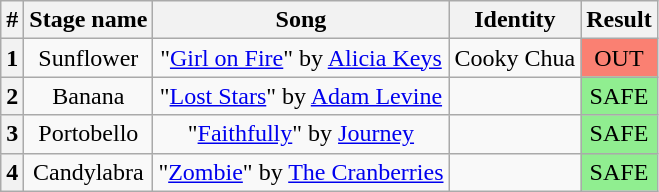<table class="wikitable" style="text-align: center;">
<tr>
<th>#</th>
<th>Stage name</th>
<th>Song</th>
<th>Identity</th>
<th>Result</th>
</tr>
<tr>
<th>1</th>
<td>Sunflower</td>
<td>"<a href='#'>Girl on Fire</a>" by <a href='#'>Alicia Keys</a></td>
<td>Cooky Chua</td>
<td style="background:salmon;">OUT</td>
</tr>
<tr>
<th>2</th>
<td>Banana</td>
<td>"<a href='#'>Lost Stars</a>" by <a href='#'>Adam Levine</a></td>
<td></td>
<td style="background:lightgreen;">SAFE</td>
</tr>
<tr>
<th>3</th>
<td>Portobello</td>
<td>"<a href='#'>Faithfully</a>" by <a href='#'>Journey</a></td>
<td></td>
<td style="background:lightgreen;">SAFE</td>
</tr>
<tr>
<th>4</th>
<td>Candylabra</td>
<td>"<a href='#'>Zombie</a>" by <a href='#'>The Cranberries</a></td>
<td></td>
<td style="background:lightgreen;">SAFE</td>
</tr>
</table>
